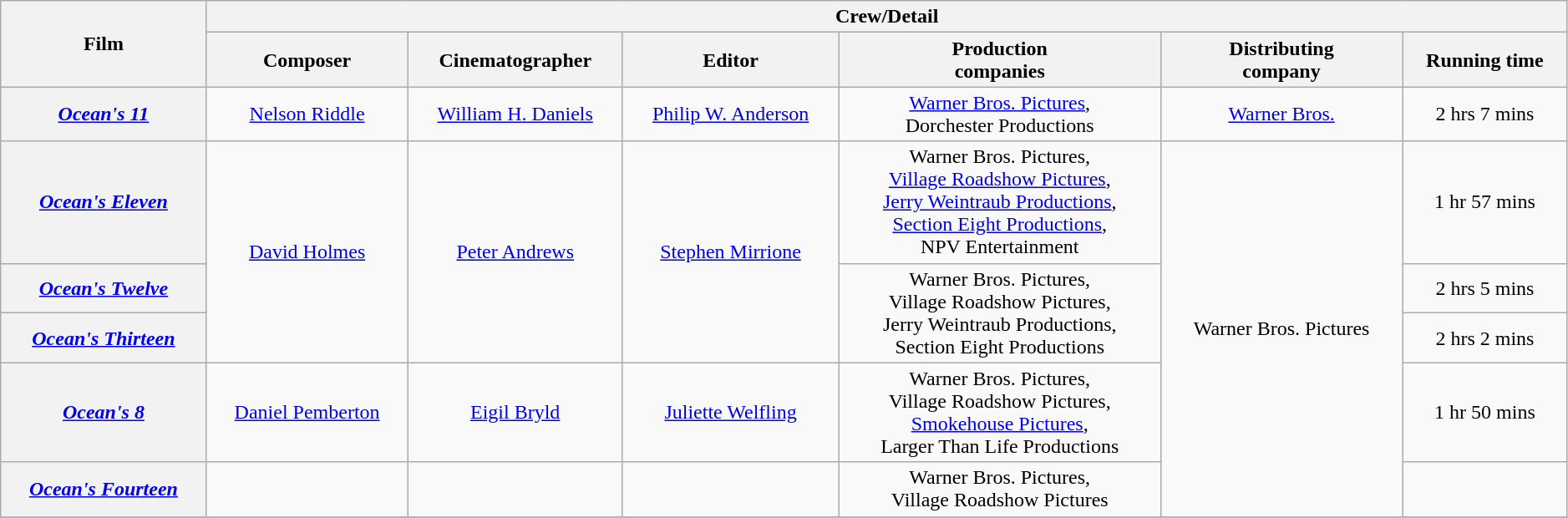<table class="wikitable sortable" style="text-align:center; width:99%;">
<tr>
<th rowspan="2">Film</th>
<th colspan="7">Crew/Detail</th>
</tr>
<tr>
<th style="text-align:center;">Composer</th>
<th style="text-align:center;">Cinematographer</th>
<th style="text-align:center;">Editor</th>
<th style="text-align:center;">Production <br>companies</th>
<th style="text-align:center;">Distributing <br>company</th>
<th style="text-align:center;">Running time</th>
</tr>
<tr>
<th><em><a href='#'>Ocean's 11</a></em></th>
<td><a href='#'>Nelson Riddle</a></td>
<td><a href='#'>William H. Daniels</a></td>
<td><a href='#'>Philip W. Anderson</a></td>
<td><a href='#'>Warner Bros. Pictures</a>, <br>Dorchester Productions</td>
<td><a href='#'>Warner Bros.</a></td>
<td>2 hrs 7 mins</td>
</tr>
<tr>
<th><em><a href='#'>Ocean's Eleven</a></em></th>
<td rowspan="3"><a href='#'>David Holmes</a></td>
<td rowspan="3"><a href='#'>Peter Andrews</a></td>
<td rowspan="3"><a href='#'>Stephen Mirrione</a></td>
<td>Warner Bros. Pictures, <br><a href='#'>Village Roadshow Pictures</a>, <br><a href='#'>Jerry Weintraub Productions</a>, <br><a href='#'>Section Eight Productions</a>, <br>NPV Entertainment</td>
<td rowspan="5">Warner Bros. Pictures</td>
<td>1 hr 57 mins</td>
</tr>
<tr>
<th><em><a href='#'>Ocean's Twelve</a></em></th>
<td rowspan="2">Warner Bros. Pictures, <br>Village Roadshow Pictures, <br>Jerry Weintraub Productions, <br>Section Eight Productions</td>
<td>2 hrs 5 mins</td>
</tr>
<tr>
<th><em><a href='#'>Ocean's Thirteen</a></em></th>
<td>2 hrs 2 mins</td>
</tr>
<tr>
<th><em><a href='#'>Ocean's 8</a></em></th>
<td><a href='#'>Daniel Pemberton</a></td>
<td><a href='#'>Eigil Bryld</a></td>
<td><a href='#'>Juliette Welfling</a></td>
<td>Warner Bros. Pictures, <br>Village Roadshow Pictures, <br><a href='#'>Smokehouse Pictures</a>, <br>Larger Than Life Productions</td>
<td>1 hr 50 mins</td>
</tr>
<tr>
<th><a href='#'><em>Ocean's Fourteen</em></a></th>
<td></td>
<td></td>
<td></td>
<td>Warner Bros. Pictures, <br>Village Roadshow Pictures</td>
<td></td>
</tr>
<tr>
</tr>
</table>
